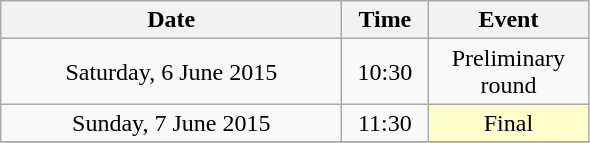<table class = "wikitable" style="text-align:center;">
<tr>
<th width=220>Date</th>
<th width=50>Time</th>
<th width=100>Event</th>
</tr>
<tr>
<td>Saturday, 6 June 2015</td>
<td>10:30</td>
<td>Preliminary round</td>
</tr>
<tr>
<td>Sunday, 7 June 2015</td>
<td>11:30</td>
<td bgcolor=ffffcc>Final</td>
</tr>
<tr>
</tr>
</table>
